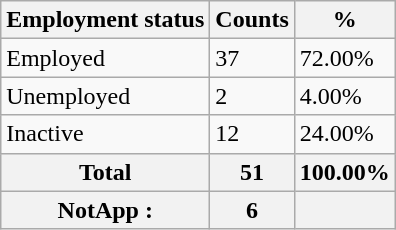<table class="wikitable sortable">
<tr>
<th>Employment status</th>
<th>Counts</th>
<th>%</th>
</tr>
<tr>
<td>Employed</td>
<td>37</td>
<td>72.00%</td>
</tr>
<tr>
<td>Unemployed</td>
<td>2</td>
<td>4.00%</td>
</tr>
<tr>
<td>Inactive</td>
<td>12</td>
<td>24.00%</td>
</tr>
<tr>
<th>Total</th>
<th>51</th>
<th>100.00%</th>
</tr>
<tr>
<th>NotApp :</th>
<th>6</th>
<th></th>
</tr>
</table>
